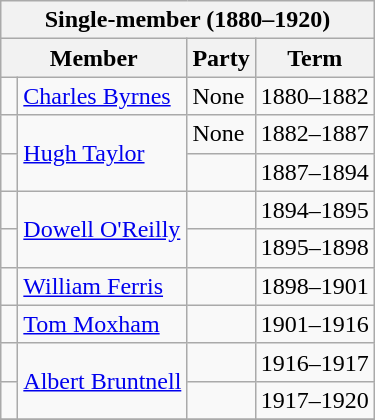<table class="wikitable">
<tr>
<th colspan="4">Single-member (1880–1920)</th>
</tr>
<tr>
<th colspan="2">Member</th>
<th>Party</th>
<th>Term</th>
</tr>
<tr>
<td> </td>
<td><a href='#'>Charles Byrnes</a></td>
<td>None</td>
<td>1880–1882</td>
</tr>
<tr>
<td> </td>
<td rowspan="2"><a href='#'>Hugh Taylor</a></td>
<td>None</td>
<td>1882–1887</td>
</tr>
<tr>
<td> </td>
<td></td>
<td>1887–1894</td>
</tr>
<tr>
<td> </td>
<td rowspan="2"><a href='#'>Dowell O'Reilly</a></td>
<td></td>
<td>1894–1895</td>
</tr>
<tr>
<td> </td>
<td></td>
<td>1895–1898</td>
</tr>
<tr>
<td> </td>
<td><a href='#'>William Ferris</a></td>
<td></td>
<td>1898–1901</td>
</tr>
<tr>
<td> </td>
<td><a href='#'>Tom Moxham</a></td>
<td></td>
<td>1901–1916</td>
</tr>
<tr>
<td> </td>
<td rowspan="2"><a href='#'>Albert Bruntnell</a></td>
<td></td>
<td>1916–1917</td>
</tr>
<tr>
<td> </td>
<td></td>
<td>1917–1920</td>
</tr>
<tr>
</tr>
</table>
